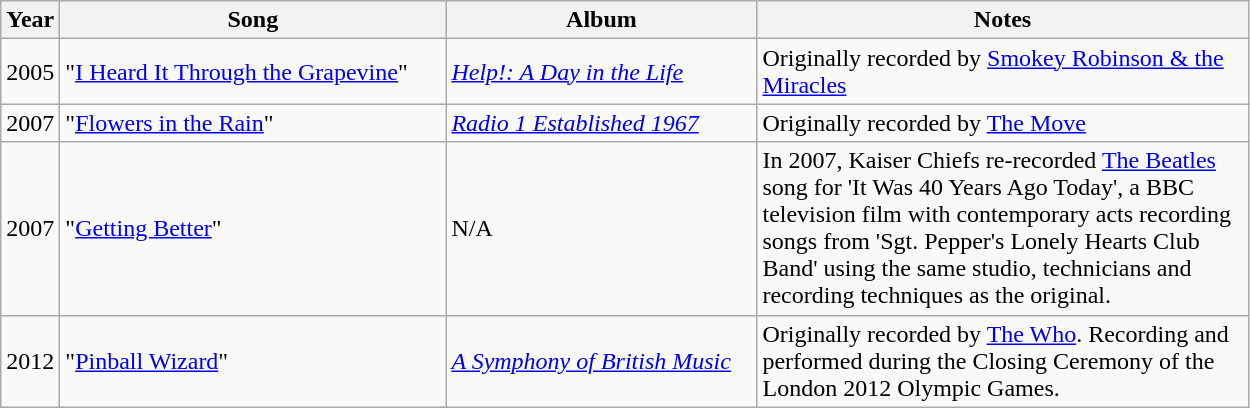<table class="wikitable">
<tr>
<th>Year</th>
<th style="width:250px;">Song</th>
<th style="width:200px;">Album</th>
<th style="width:320px;">Notes</th>
</tr>
<tr>
<td>2005</td>
<td>"<a href='#'>I Heard It Through the Grapevine</a>"</td>
<td><em><a href='#'>Help!: A Day in the Life</a></em></td>
<td>Originally recorded by <a href='#'>Smokey Robinson & the Miracles</a></td>
</tr>
<tr>
<td>2007</td>
<td>"<a href='#'>Flowers in the Rain</a>"</td>
<td><em><a href='#'>Radio 1 Established 1967</a></em></td>
<td>Originally recorded by <a href='#'>The Move</a></td>
</tr>
<tr>
<td>2007</td>
<td>"<a href='#'>Getting Better</a>"</td>
<td>N/A</td>
<td>In 2007, Kaiser Chiefs re-recorded <a href='#'>The Beatles</a> song for 'It Was 40 Years Ago Today', a BBC television film with contemporary acts recording songs from 'Sgt. Pepper's Lonely Hearts Club Band' using the same studio, technicians and recording techniques as the original.</td>
</tr>
<tr>
<td>2012</td>
<td>"<a href='#'>Pinball Wizard</a>"</td>
<td><em><a href='#'>A Symphony of British Music</a></em></td>
<td>Originally recorded by <a href='#'>The Who</a>. Recording and performed during the Closing Ceremony of the London 2012 Olympic Games.</td>
</tr>
</table>
